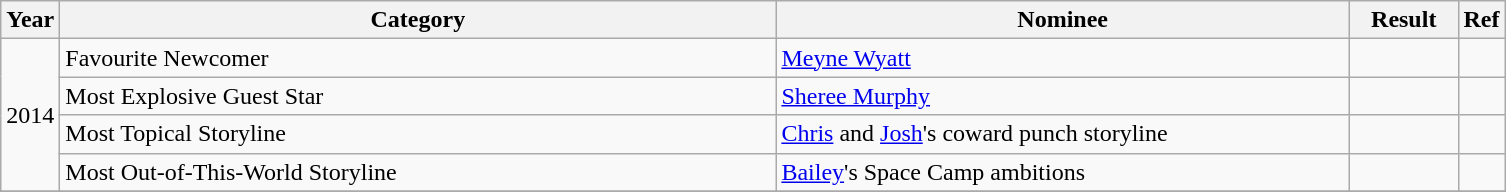<table class="wikitable">
<tr>
<th>Year</th>
<th width="470">Category</th>
<th width="375">Nominee</th>
<th width="65">Result</th>
<th>Ref</th>
</tr>
<tr>
<td rowspan="4">2014</td>
<td>Favourite Newcomer</td>
<td><a href='#'>Meyne Wyatt</a></td>
<td></td>
<td></td>
</tr>
<tr>
<td>Most Explosive Guest Star</td>
<td><a href='#'>Sheree Murphy</a></td>
<td></td>
<td></td>
</tr>
<tr>
<td>Most Topical Storyline</td>
<td><a href='#'>Chris</a> and <a href='#'>Josh</a>'s coward punch storyline</td>
<td></td>
<td></td>
</tr>
<tr>
<td>Most Out-of-This-World Storyline</td>
<td><a href='#'>Bailey</a>'s Space Camp ambitions</td>
<td></td>
<td></td>
</tr>
<tr>
</tr>
</table>
